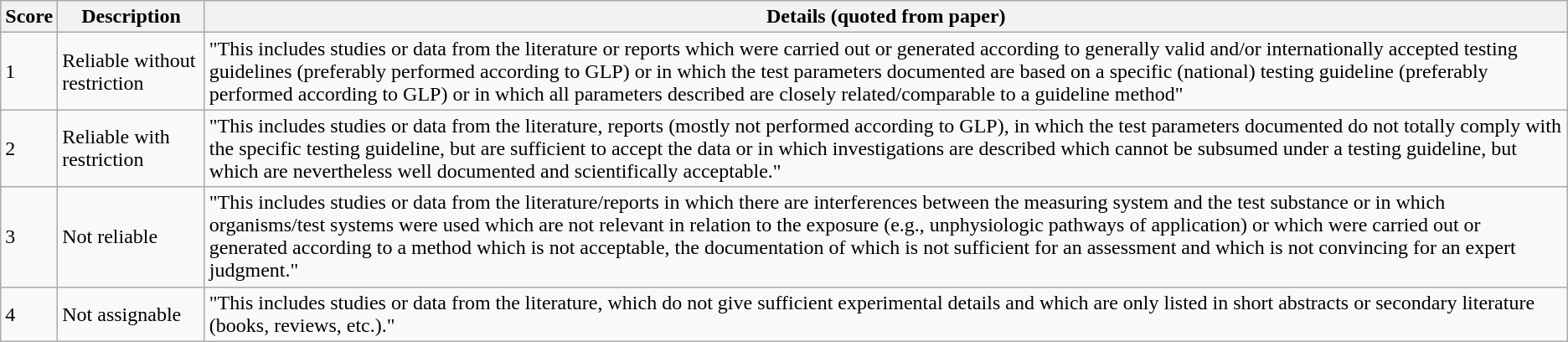<table class="wikitable">
<tr>
<th>Score</th>
<th>Description</th>
<th>Details (quoted from paper)</th>
</tr>
<tr>
<td>1</td>
<td>Reliable without restriction</td>
<td>"This includes studies or data from the literature or reports which were carried out or generated according to generally valid and/or internationally accepted testing guidelines (preferably performed according to GLP) or in which the test parameters documented are based on a specific (national) testing guideline (preferably performed according to GLP) or in which all parameters described are closely related/comparable to a guideline method"</td>
</tr>
<tr>
<td>2</td>
<td>Reliable with restriction</td>
<td>"This includes studies or data from the literature, reports (mostly not performed according to GLP), in which the test parameters documented do not totally comply with the specific testing guideline, but are sufficient to accept the data or in which investigations are described which cannot be subsumed under a testing guideline, but which are nevertheless well documented and scientifically acceptable."</td>
</tr>
<tr>
<td>3</td>
<td>Not reliable</td>
<td>"This includes studies or data from the literature/reports in which there are interferences between the measuring system and the test substance or in which organisms/test systems were used which are not relevant in relation to the exposure (e.g., unphysiologic pathways of application) or which were carried out or generated according to a method which is not acceptable, the documentation of which is not sufficient for an assessment and which is not convincing for an expert judgment."</td>
</tr>
<tr>
<td>4</td>
<td>Not assignable</td>
<td>"This includes studies or data from the literature, which do not give sufficient experimental details and which are only listed in short abstracts or secondary literature (books, reviews, etc.)."</td>
</tr>
</table>
